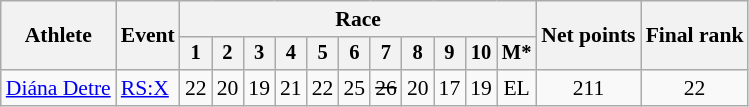<table class="wikitable" style="font-size:90%">
<tr>
<th rowspan="2">Athlete</th>
<th rowspan="2">Event</th>
<th colspan=11>Race</th>
<th rowspan=2>Net points</th>
<th rowspan=2>Final rank</th>
</tr>
<tr style="font-size:95%">
<th>1</th>
<th>2</th>
<th>3</th>
<th>4</th>
<th>5</th>
<th>6</th>
<th>7</th>
<th>8</th>
<th>9</th>
<th>10</th>
<th>M*</th>
</tr>
<tr align=center>
<td align=left><a href='#'>Diána Detre</a></td>
<td align=left><a href='#'>RS:X</a></td>
<td>22</td>
<td>20</td>
<td>19</td>
<td>21</td>
<td>22</td>
<td>25</td>
<td><s>26</s></td>
<td>20</td>
<td>17</td>
<td>19</td>
<td>EL</td>
<td>211</td>
<td>22</td>
</tr>
</table>
